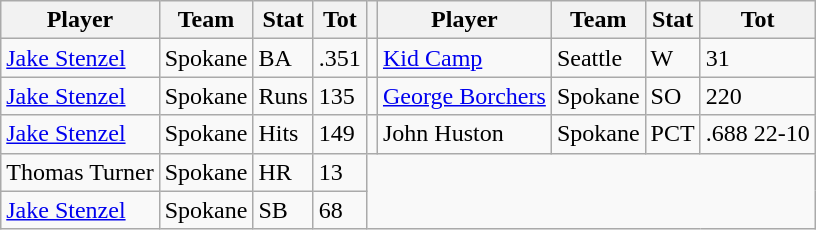<table class="wikitable">
<tr>
<th>Player</th>
<th>Team</th>
<th>Stat</th>
<th>Tot</th>
<th></th>
<th>Player</th>
<th>Team</th>
<th>Stat</th>
<th>Tot</th>
</tr>
<tr>
<td><a href='#'>Jake Stenzel</a></td>
<td>Spokane</td>
<td>BA</td>
<td>.351</td>
<td></td>
<td><a href='#'>Kid Camp</a></td>
<td>Seattle</td>
<td>W</td>
<td>31</td>
</tr>
<tr>
<td><a href='#'>Jake Stenzel</a></td>
<td>Spokane</td>
<td>Runs</td>
<td>135</td>
<td></td>
<td><a href='#'>George Borchers</a></td>
<td>Spokane</td>
<td>SO</td>
<td>220</td>
</tr>
<tr>
<td><a href='#'>Jake Stenzel</a></td>
<td>Spokane</td>
<td>Hits</td>
<td>149</td>
<td></td>
<td>John Huston</td>
<td>Spokane</td>
<td>PCT</td>
<td>.688 22-10</td>
</tr>
<tr>
<td>Thomas Turner</td>
<td>Spokane</td>
<td>HR</td>
<td>13</td>
</tr>
<tr>
<td><a href='#'>Jake Stenzel</a></td>
<td>Spokane</td>
<td>SB</td>
<td>68</td>
</tr>
</table>
